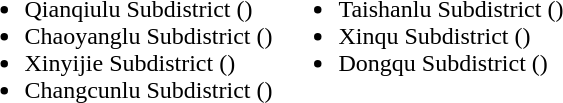<table>
<tr>
<td valign="top"><br><ul><li>Qianqiulu Subdistrict ()</li><li>Chaoyanglu Subdistrict ()</li><li>Xinyijie Subdistrict ()</li><li>Changcunlu Subdistrict ()</li></ul></td>
<td valign="top"><br><ul><li>Taishanlu Subdistrict ()</li><li>Xinqu Subdistrict ()</li><li>Dongqu Subdistrict ()</li></ul></td>
</tr>
</table>
